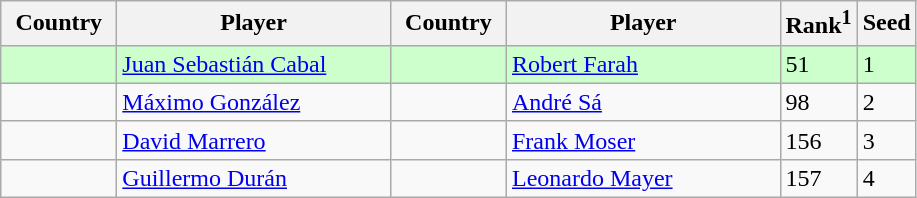<table class="sortable wikitable">
<tr>
<th width="70">Country</th>
<th width="175">Player</th>
<th width="70">Country</th>
<th width="175">Player</th>
<th>Rank<sup>1</sup></th>
<th>Seed</th>
</tr>
<tr style="background:#cfc;">
<td></td>
<td><a href='#'>Juan Sebastián Cabal</a></td>
<td></td>
<td><a href='#'>Robert Farah</a></td>
<td>51</td>
<td>1</td>
</tr>
<tr>
<td></td>
<td><a href='#'>Máximo González</a></td>
<td></td>
<td><a href='#'>André Sá</a></td>
<td>98</td>
<td>2</td>
</tr>
<tr>
<td></td>
<td><a href='#'>David Marrero</a></td>
<td></td>
<td><a href='#'>Frank Moser</a></td>
<td>156</td>
<td>3</td>
</tr>
<tr>
<td></td>
<td><a href='#'>Guillermo Durán</a></td>
<td></td>
<td><a href='#'>Leonardo Mayer</a></td>
<td>157</td>
<td>4</td>
</tr>
</table>
